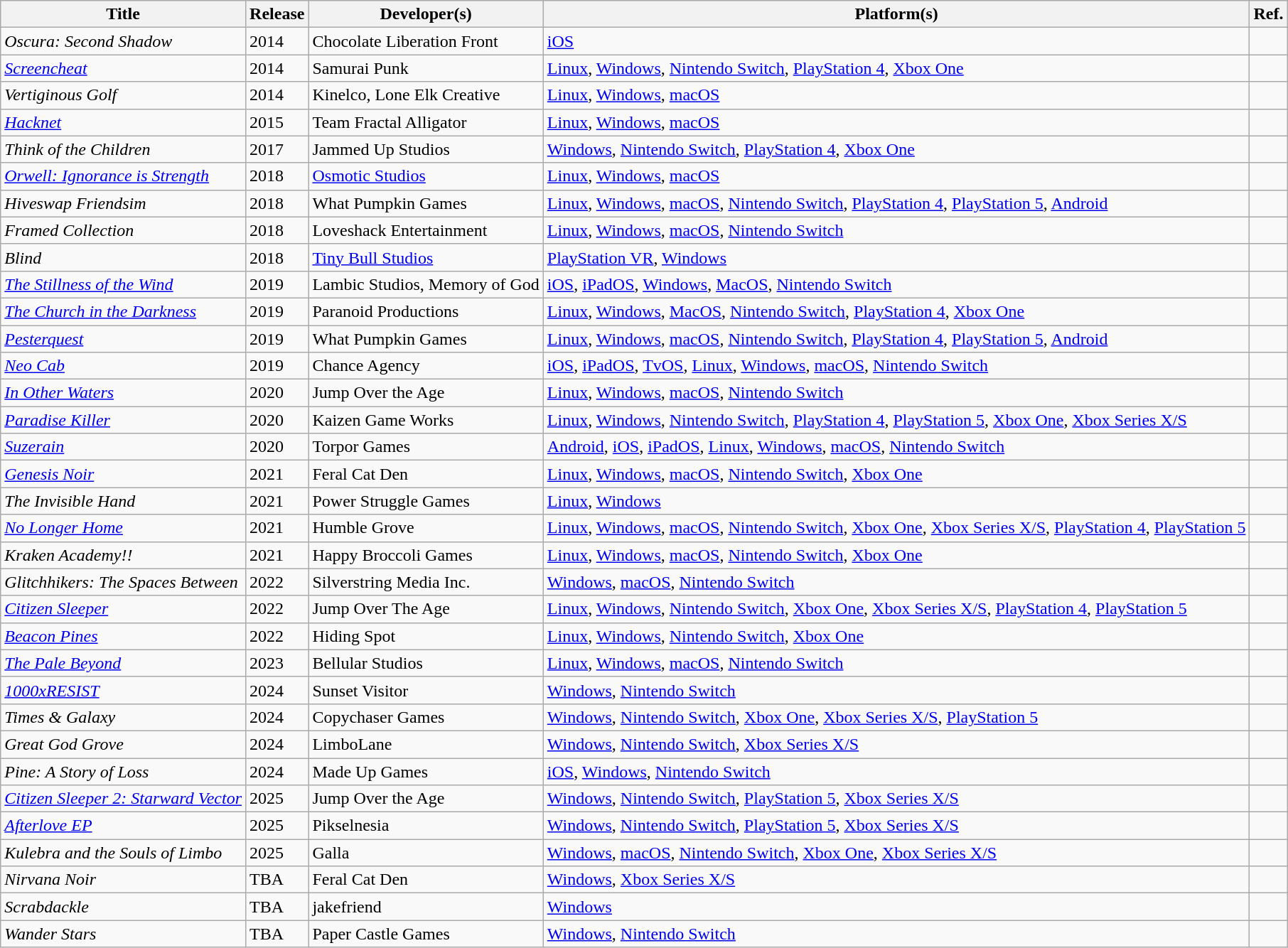<table class="wikitable">
<tr>
<th>Title</th>
<th>Release</th>
<th>Developer(s)</th>
<th>Platform(s)</th>
<th>Ref.</th>
</tr>
<tr>
<td><em>Oscura: Second Shadow</em></td>
<td>2014</td>
<td>Chocolate Liberation Front</td>
<td><a href='#'>iOS</a></td>
<td></td>
</tr>
<tr>
<td><em><a href='#'>Screencheat</a></em></td>
<td>2014</td>
<td>Samurai Punk</td>
<td><a href='#'>Linux</a>, <a href='#'>Windows</a>, <a href='#'>Nintendo Switch</a>, <a href='#'>PlayStation 4</a>, <a href='#'>Xbox One</a></td>
<td></td>
</tr>
<tr>
<td><em>Vertiginous Golf</em></td>
<td>2014</td>
<td>Kinelco, Lone Elk Creative</td>
<td><a href='#'>Linux</a>, <a href='#'>Windows</a>, <a href='#'>macOS</a></td>
<td></td>
</tr>
<tr>
<td><em><a href='#'>Hacknet</a></em></td>
<td>2015</td>
<td>Team Fractal Alligator</td>
<td><a href='#'>Linux</a>, <a href='#'>Windows</a>, <a href='#'>macOS</a></td>
<td></td>
</tr>
<tr>
<td><em>Think of the Children</em></td>
<td>2017</td>
<td>Jammed Up Studios</td>
<td><a href='#'>Windows</a>, <a href='#'>Nintendo Switch</a>, <a href='#'>PlayStation 4</a>, <a href='#'>Xbox One</a></td>
<td></td>
</tr>
<tr>
<td><em><a href='#'>Orwell: Ignorance is Strength</a></em></td>
<td>2018</td>
<td><a href='#'>Osmotic Studios</a></td>
<td><a href='#'>Linux</a>, <a href='#'>Windows</a>, <a href='#'>macOS</a></td>
<td></td>
</tr>
<tr>
<td><em>Hiveswap Friendsim</em></td>
<td>2018</td>
<td>What Pumpkin Games</td>
<td><a href='#'>Linux</a>, <a href='#'>Windows</a>, <a href='#'>macOS</a>, <a href='#'>Nintendo Switch</a>, <a href='#'>PlayStation 4</a>, <a href='#'>PlayStation 5</a>, <a href='#'>Android</a></td>
<td></td>
</tr>
<tr>
<td><em>Framed Collection</em></td>
<td>2018</td>
<td>Loveshack Entertainment</td>
<td><a href='#'>Linux</a>, <a href='#'>Windows</a>, <a href='#'>macOS</a>, <a href='#'>Nintendo Switch</a></td>
<td></td>
</tr>
<tr>
<td><em>Blind</em></td>
<td>2018</td>
<td><a href='#'>Tiny Bull Studios</a></td>
<td><a href='#'>PlayStation VR</a>, <a href='#'>Windows</a></td>
<td></td>
</tr>
<tr>
<td><em><a href='#'>The Stillness of the Wind</a></em></td>
<td>2019</td>
<td>Lambic Studios, Memory of God</td>
<td><a href='#'>iOS</a>, <a href='#'>iPadOS</a>, <a href='#'>Windows</a>, <a href='#'>MacOS</a>, <a href='#'>Nintendo Switch</a></td>
<td></td>
</tr>
<tr>
<td><em><a href='#'>The Church in the Darkness</a></em></td>
<td>2019</td>
<td>Paranoid Productions</td>
<td><a href='#'>Linux</a>, <a href='#'>Windows</a>, <a href='#'>MacOS</a>, <a href='#'>Nintendo Switch</a>, <a href='#'>PlayStation 4</a>, <a href='#'>Xbox One</a></td>
<td></td>
</tr>
<tr>
<td><em><a href='#'>Pesterquest</a></em></td>
<td>2019</td>
<td>What Pumpkin Games</td>
<td><a href='#'>Linux</a>, <a href='#'>Windows</a>, <a href='#'>macOS</a>, <a href='#'>Nintendo Switch</a>, <a href='#'>PlayStation 4</a>, <a href='#'>PlayStation 5</a>, <a href='#'>Android</a></td>
<td></td>
</tr>
<tr>
<td><em><a href='#'>Neo Cab</a></em></td>
<td>2019</td>
<td>Chance Agency</td>
<td><a href='#'>iOS</a>, <a href='#'>iPadOS</a>, <a href='#'>TvOS</a>, <a href='#'>Linux</a>, <a href='#'>Windows</a>, <a href='#'>macOS</a>, <a href='#'>Nintendo Switch</a></td>
<td></td>
</tr>
<tr>
<td><em><a href='#'>In Other Waters</a></em></td>
<td>2020</td>
<td>Jump Over the Age</td>
<td><a href='#'>Linux</a>, <a href='#'>Windows</a>, <a href='#'>macOS</a>, <a href='#'>Nintendo Switch</a></td>
<td></td>
</tr>
<tr>
<td><em><a href='#'>Paradise Killer</a></em></td>
<td>2020</td>
<td>Kaizen Game Works</td>
<td><a href='#'>Linux</a>, <a href='#'>Windows</a>, <a href='#'>Nintendo Switch</a>, <a href='#'>PlayStation 4</a>, <a href='#'>PlayStation 5</a>, <a href='#'>Xbox One</a>, <a href='#'>Xbox Series X/S</a></td>
<td></td>
</tr>
<tr>
<td><a href='#'><em>Suzerain</em></a></td>
<td>2020</td>
<td>Torpor Games</td>
<td><a href='#'>Android</a>, <a href='#'>iOS</a>, <a href='#'>iPadOS</a>, <a href='#'>Linux</a>, <a href='#'>Windows</a>, <a href='#'>macOS</a>, <a href='#'>Nintendo Switch</a></td>
<td></td>
</tr>
<tr>
<td><em><a href='#'>Genesis Noir</a></em></td>
<td>2021</td>
<td>Feral Cat Den</td>
<td><a href='#'>Linux</a>, <a href='#'>Windows</a>, <a href='#'>macOS</a>, <a href='#'>Nintendo Switch</a>, <a href='#'>Xbox One</a></td>
<td></td>
</tr>
<tr>
<td><em>The Invisible Hand</em></td>
<td>2021</td>
<td>Power Struggle Games</td>
<td><a href='#'>Linux</a>, <a href='#'>Windows</a></td>
<td></td>
</tr>
<tr>
<td><em><a href='#'>No Longer Home</a></em></td>
<td>2021</td>
<td>Humble Grove</td>
<td><a href='#'>Linux</a>, <a href='#'>Windows</a>, <a href='#'>macOS</a>, <a href='#'>Nintendo Switch</a>, <a href='#'>Xbox One</a>, <a href='#'>Xbox Series X/S</a>, <a href='#'>PlayStation 4</a>, <a href='#'>PlayStation 5</a></td>
<td></td>
</tr>
<tr>
<td><em>Kraken Academy!!</em></td>
<td>2021</td>
<td>Happy Broccoli Games</td>
<td><a href='#'>Linux</a>, <a href='#'>Windows</a>, <a href='#'>macOS</a>, <a href='#'>Nintendo Switch</a>, <a href='#'>Xbox One</a></td>
<td></td>
</tr>
<tr>
<td><em>Glitchhikers: The Spaces Between</em></td>
<td>2022</td>
<td>Silverstring Media Inc.</td>
<td><a href='#'>Windows</a>, <a href='#'>macOS</a>,  <a href='#'>Nintendo Switch</a></td>
<td></td>
</tr>
<tr>
<td><em><a href='#'>Citizen Sleeper</a></em></td>
<td>2022</td>
<td>Jump Over The Age</td>
<td><a href='#'>Linux</a>, <a href='#'>Windows</a>, <a href='#'>Nintendo Switch</a>, <a href='#'>Xbox One</a>, <a href='#'>Xbox Series X/S</a>, <a href='#'>PlayStation 4</a>, <a href='#'>PlayStation 5</a></td>
<td></td>
</tr>
<tr>
<td><em><a href='#'>Beacon Pines</a></em></td>
<td>2022</td>
<td>Hiding Spot</td>
<td><a href='#'>Linux</a>, <a href='#'>Windows</a>, <a href='#'>Nintendo Switch</a>, <a href='#'>Xbox One</a></td>
<td></td>
</tr>
<tr>
<td><em><a href='#'>The Pale Beyond</a></em></td>
<td>2023</td>
<td>Bellular Studios</td>
<td><a href='#'>Linux</a>, <a href='#'>Windows</a>, <a href='#'>macOS</a>, <a href='#'>Nintendo Switch</a></td>
<td></td>
</tr>
<tr>
<td><em><a href='#'>1000xRESIST</a></em></td>
<td>2024</td>
<td>Sunset Visitor</td>
<td><a href='#'>Windows</a>, <a href='#'>Nintendo Switch</a></td>
<td></td>
</tr>
<tr>
<td><em>Times & Galaxy</em></td>
<td>2024</td>
<td>Copychaser Games</td>
<td><a href='#'>Windows</a>, <a href='#'>Nintendo Switch</a>, <a href='#'>Xbox One</a>, <a href='#'>Xbox Series X/S</a>, <a href='#'>PlayStation 5</a></td>
<td></td>
</tr>
<tr>
<td><em>Great God Grove</em></td>
<td>2024</td>
<td>LimboLane</td>
<td><a href='#'>Windows</a>, <a href='#'>Nintendo Switch</a>, <a href='#'>Xbox Series X/S</a></td>
<td></td>
</tr>
<tr>
<td><em>Pine: A Story of Loss</em></td>
<td>2024</td>
<td>Made Up Games</td>
<td><a href='#'>iOS</a>, <a href='#'>Windows</a>, <a href='#'>Nintendo Switch</a></td>
<td></td>
</tr>
<tr>
<td><em><a href='#'>Citizen Sleeper 2: Starward Vector</a></em></td>
<td>2025</td>
<td>Jump Over the Age</td>
<td><a href='#'>Windows</a>, <a href='#'>Nintendo Switch</a>, <a href='#'>PlayStation 5</a>, <a href='#'>Xbox Series X/S</a></td>
<td></td>
</tr>
<tr>
<td><em><a href='#'>Afterlove EP</a></em></td>
<td>2025</td>
<td>Pikselnesia</td>
<td><a href='#'>Windows</a>, <a href='#'>Nintendo Switch</a>, <a href='#'>PlayStation 5</a>, <a href='#'>Xbox Series X/S</a></td>
<td></td>
</tr>
<tr>
<td><em>Kulebra and the Souls of Limbo</em></td>
<td>2025</td>
<td>Galla</td>
<td><a href='#'>Windows</a>, <a href='#'>macOS</a>, <a href='#'>Nintendo Switch</a>, <a href='#'>Xbox One</a>, <a href='#'>Xbox Series X/S</a></td>
<td></td>
</tr>
<tr>
<td><em>Nirvana Noir</em></td>
<td>TBA</td>
<td>Feral Cat Den</td>
<td><a href='#'>Windows</a>, <a href='#'>Xbox Series X/S</a></td>
<td></td>
</tr>
<tr>
<td><em>Scrabdackle</em></td>
<td>TBA</td>
<td>jakefriend</td>
<td><a href='#'>Windows</a></td>
<td></td>
</tr>
<tr>
<td><em>Wander Stars</em></td>
<td>TBA</td>
<td>Paper Castle Games</td>
<td><a href='#'>Windows</a>, <a href='#'>Nintendo Switch</a></td>
<td></td>
</tr>
</table>
